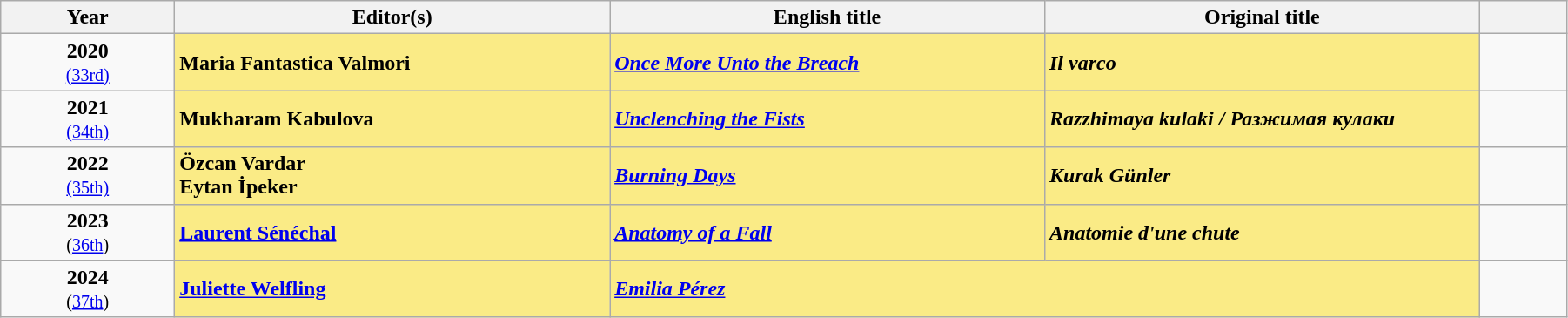<table class="wikitable" width="95%" cellpadding="5">
<tr>
<th width="10%">Year</th>
<th width="25%">Editor(s)</th>
<th width="25%">English title</th>
<th width="25%">Original title</th>
<th width="5%"></th>
</tr>
<tr>
<td style="text-align:center;"><strong>2020</strong><br><small><a href='#'>(33rd)</a></small></td>
<td style="background:#FAEB86;"><strong>Maria Fantastica Valmori</strong></td>
<td style="background:#FAEB86;"><strong><em><a href='#'>Once More Unto the Breach</a></em></strong></td>
<td style="background:#FAEB86;"><strong><em>Il varco</em></strong></td>
<td></td>
</tr>
<tr>
<td style="text-align:center;"><strong>2021</strong><br><small><a href='#'>(34th)</a></small></td>
<td style="background:#FAEB86;"><strong>Mukharam Kabulova</strong></td>
<td style="background:#FAEB86;"><strong><em><a href='#'>Unclenching the Fists</a></em></strong></td>
<td style="background:#FAEB86;"><strong><em>Razzhimaya kulaki / Разжимая кулаки</em></strong></td>
<td></td>
</tr>
<tr>
<td style="text-align:center;"><strong>2022</strong><br><small><a href='#'>(35th)</a></small></td>
<td style="background:#FAEB86;"><strong>Özcan Vardar</strong><br> <strong>Eytan İpeker</strong></td>
<td style="background:#FAEB86;"><strong><em><a href='#'>Burning Days</a></em></strong></td>
<td style="background:#FAEB86;"><strong><em>Kurak Günler</em></strong></td>
<td></td>
</tr>
<tr>
<td style="text-align:center;"><strong>2023</strong><br><small>(<a href='#'>36th</a>)</small></td>
<td style="background:#FAEB86;"><strong><a href='#'>Laurent Sénéchal</a></strong></td>
<td style="background:#FAEB86;"><strong><em><a href='#'>Anatomy of a Fall</a></em></strong></td>
<td style="background:#FAEB86;"><strong><em>Anatomie d'une chute</em></strong></td>
<td></td>
</tr>
<tr>
<td style="text-align:center;"><strong>2024</strong><br><small>(<a href='#'>37th</a>)</small></td>
<td style="background:#FAEB86;"><strong><a href='#'>Juliette Welfling</a></strong></td>
<td colspan="2" style="background:#FAEB86;"><strong><em><a href='#'>Emilia Pérez</a></em></strong></td>
<td></td>
</tr>
</table>
